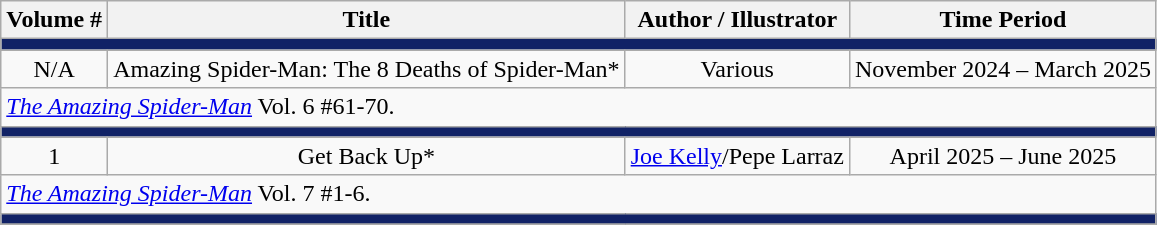<table class="wikitable">
<tr>
<th>Volume #</th>
<th>Title</th>
<th>Author / Illustrator</th>
<th>Time Period</th>
</tr>
<tr>
<td colspan="6" bgcolor="#112266"></td>
</tr>
<tr>
<td align="center">N/A</td>
<td align="center">Amazing Spider-Man: The 8 Deaths of Spider-Man*</td>
<td align="center">Various</td>
<td align="center">November 2024 – March 2025</td>
</tr>
<tr to>
<td colspan="6"><em><a href='#'>The Amazing Spider-Man</a></em> Vol. 6 #61-70.</td>
</tr>
<tr>
<td colspan="6" bgcolor="#112266"></td>
</tr>
<tr>
<td align="center">1</td>
<td align="center">Get Back Up*</td>
<td align="center"><a href='#'>Joe Kelly</a>/Pepe Larraz</td>
<td align="center">April 2025 – June 2025</td>
</tr>
<tr to>
<td colspan="6"><em><a href='#'>The Amazing Spider-Man</a></em> Vol. 7 #1-6.</td>
</tr>
<tr>
<td colspan="6" bgcolor="#112266"></td>
</tr>
<tr>
</tr>
</table>
